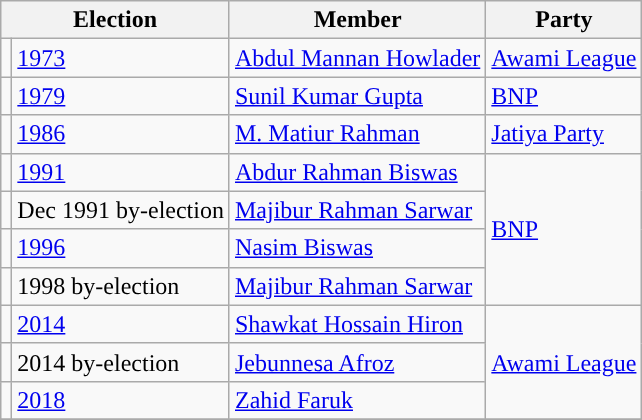<table class="wikitable">
<tr>
<th colspan="2">Election</th>
<th>Member</th>
<th>Party</th>
</tr>
<tr>
<td style="background-color:"></td>
<td><a href='#'>1973</a></td>
<td><a href='#'>Abdul Mannan Howlader</a></td>
<td><a href='#'>Awami League</a></td>
</tr>
<tr>
<td style="background-color:"></td>
<td><a href='#'>1979</a></td>
<td><a href='#'>Sunil Kumar Gupta</a></td>
<td><a href='#'>BNP</a></td>
</tr>
<tr>
<td style="background-color:"></td>
<td><a href='#'>1986</a></td>
<td><a href='#'>M. Matiur Rahman</a></td>
<td><a href='#'>Jatiya Party</a></td>
</tr>
<tr>
<td style="background-color:"></td>
<td><a href='#'>1991</a></td>
<td><a href='#'>Abdur Rahman Biswas</a></td>
<td rowspan="4"><a href='#'>BNP</a></td>
</tr>
<tr>
<td style="background-color:"></td>
<td>Dec 1991 by-election</td>
<td><a href='#'>Majibur Rahman Sarwar</a></td>
</tr>
<tr>
<td style="background-color:"></td>
<td><a href='#'>1996</a></td>
<td><a href='#'>Nasim Biswas</a></td>
</tr>
<tr>
<td style="background-color:"></td>
<td>1998 by-election</td>
<td><a href='#'>Majibur Rahman Sarwar</a></td>
</tr>
<tr>
<td style="background-color:"></td>
<td><a href='#'>2014</a></td>
<td><a href='#'>Shawkat Hossain Hiron</a></td>
<td rowspan="3"><a href='#'>Awami League</a></td>
</tr>
<tr>
<td style="background-color:"></td>
<td>2014 by-election</td>
<td><a href='#'>Jebunnesa Afroz</a></td>
</tr>
<tr>
<td style="background-color:"></td>
<td><a href='#'>2018</a></td>
<td><a href='#'>Zahid Faruk</a></td>
</tr>
<tr>
</tr>
</table>
